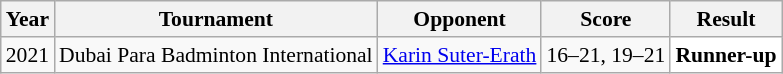<table class="sortable wikitable" style="font-size: 90%;">
<tr>
<th>Year</th>
<th>Tournament</th>
<th>Opponent</th>
<th>Score</th>
<th>Result</th>
</tr>
<tr>
<td align="center">2021</td>
<td align="left">Dubai Para Badminton International</td>
<td align="left"> <a href='#'>Karin Suter-Erath</a></td>
<td align="left">16–21, 19–21</td>
<td style="text-align:left; background:white"> <strong>Runner-up</strong></td>
</tr>
</table>
